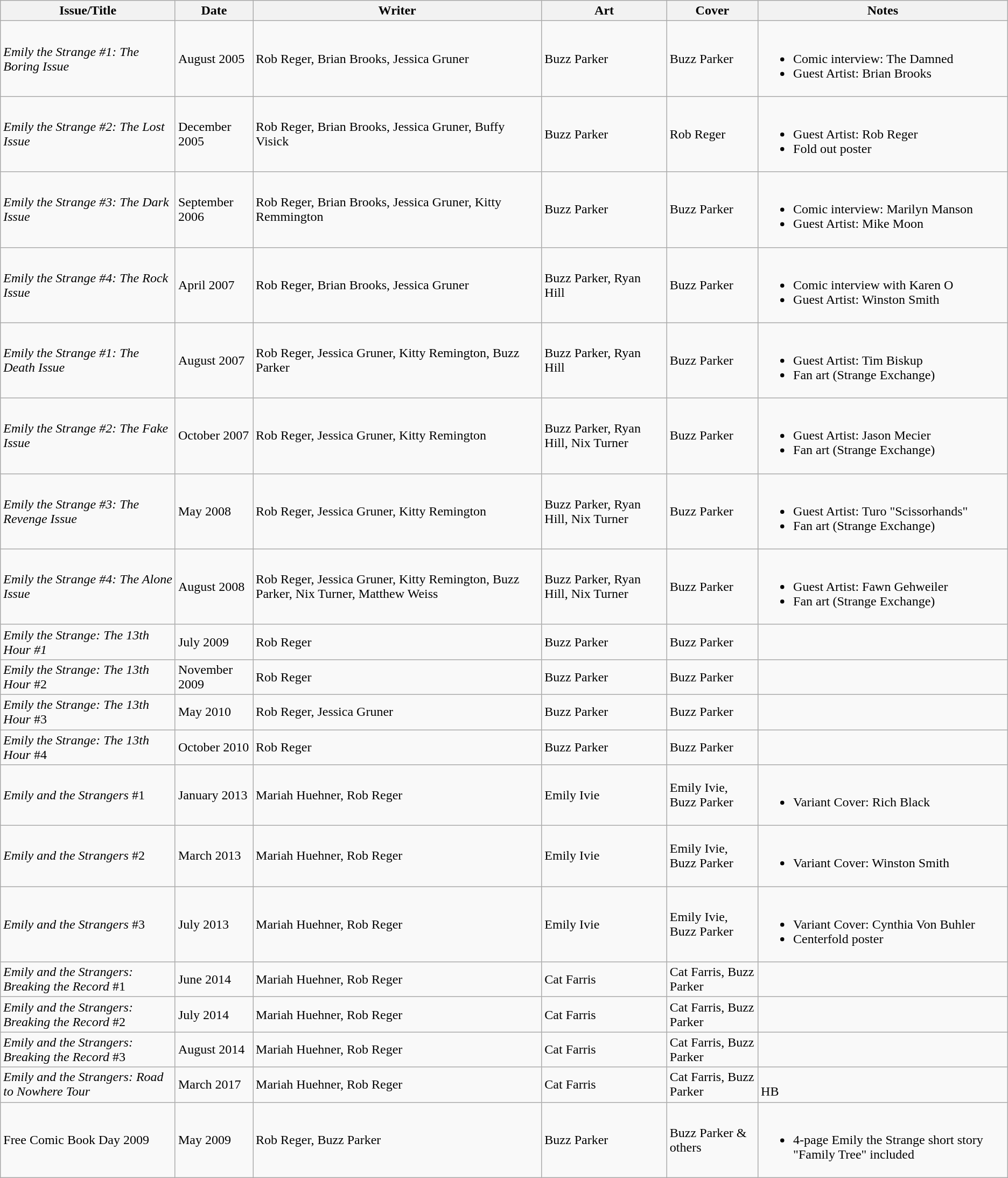<table class="wikitable">
<tr>
<th>Issue/Title</th>
<th>Date</th>
<th>Writer</th>
<th>Art</th>
<th>Cover</th>
<th>Notes</th>
</tr>
<tr>
<td><em>Emily the Strange #1: The Boring Issue</em></td>
<td>August 2005</td>
<td>Rob Reger, Brian Brooks, Jessica Gruner</td>
<td>Buzz Parker</td>
<td>Buzz Parker</td>
<td><br><ul><li>Comic interview: The Damned</li><li>Guest Artist: Brian Brooks</li></ul></td>
</tr>
<tr>
<td><em>Emily the Strange #2: The Lost Issue</em></td>
<td>December 2005</td>
<td>Rob Reger, Brian Brooks, Jessica Gruner, Buffy Visick</td>
<td>Buzz Parker</td>
<td>Rob Reger</td>
<td><br><ul><li>Guest Artist: Rob Reger</li><li>Fold out poster</li></ul></td>
</tr>
<tr>
<td><em>Emily the Strange #3: The Dark Issue</em></td>
<td>September 2006</td>
<td>Rob Reger, Brian Brooks, Jessica Gruner, Kitty Remmington</td>
<td>Buzz Parker</td>
<td>Buzz Parker</td>
<td><br><ul><li>Comic interview: Marilyn Manson</li><li>Guest Artist: Mike Moon</li></ul></td>
</tr>
<tr>
<td><em>Emily the Strange #4: The Rock Issue</em></td>
<td>April 2007</td>
<td>Rob Reger, Brian Brooks, Jessica Gruner</td>
<td>Buzz Parker, Ryan Hill</td>
<td>Buzz Parker</td>
<td><br><ul><li>Comic interview with Karen O</li><li>Guest Artist: Winston Smith</li></ul></td>
</tr>
<tr>
<td><em>Emily the Strange #1: The Death Issue</em></td>
<td>August 2007</td>
<td>Rob Reger, Jessica Gruner, Kitty Remington, Buzz Parker</td>
<td>Buzz Parker, Ryan Hill</td>
<td>Buzz Parker</td>
<td><br><ul><li>Guest Artist: Tim Biskup</li><li>Fan art (Strange Exchange)</li></ul></td>
</tr>
<tr>
<td><em>Emily the Strange #2: The Fake Issue</em></td>
<td>October 2007</td>
<td>Rob Reger, Jessica Gruner, Kitty Remington</td>
<td>Buzz Parker, Ryan Hill, Nix Turner</td>
<td>Buzz Parker</td>
<td><br><ul><li>Guest Artist: Jason Mecier</li><li>Fan art (Strange Exchange)</li></ul></td>
</tr>
<tr>
<td><em>Emily the Strange #3: The Revenge Issue</em></td>
<td>May 2008</td>
<td>Rob Reger, Jessica Gruner, Kitty Remington</td>
<td>Buzz Parker, Ryan Hill, Nix Turner</td>
<td>Buzz Parker</td>
<td><br><ul><li>Guest Artist: Turo "Scissorhands"</li><li>Fan art (Strange Exchange)</li></ul></td>
</tr>
<tr>
<td><em>Emily the Strange #4: The Alone Issue</em></td>
<td>August 2008</td>
<td>Rob Reger, Jessica Gruner, Kitty Remington, Buzz Parker, Nix Turner, Matthew Weiss</td>
<td>Buzz Parker, Ryan Hill, Nix Turner</td>
<td>Buzz Parker</td>
<td><br><ul><li>Guest Artist: Fawn Gehweiler</li><li>Fan art (Strange Exchange)</li></ul></td>
</tr>
<tr>
<td><em>Emily the Strange: The 13th Hour #1</em></td>
<td>July 2009</td>
<td>Rob Reger</td>
<td>Buzz Parker</td>
<td>Buzz Parker</td>
<td></td>
</tr>
<tr>
<td><em>Emily the Strange: The 13th Hour</em> #2</td>
<td>November 2009</td>
<td>Rob Reger</td>
<td>Buzz Parker</td>
<td>Buzz Parker</td>
<td></td>
</tr>
<tr>
<td><em>Emily the Strange: The 13th Hour</em> #3</td>
<td>May 2010</td>
<td>Rob Reger, Jessica Gruner</td>
<td>Buzz Parker</td>
<td>Buzz Parker</td>
<td></td>
</tr>
<tr>
<td><em>Emily the Strange: The 13th Hour</em> #4</td>
<td>October 2010</td>
<td>Rob Reger</td>
<td>Buzz Parker</td>
<td>Buzz Parker</td>
<td></td>
</tr>
<tr>
<td><em>Emily and the Strangers</em> #1</td>
<td>January 2013</td>
<td>Mariah Huehner, Rob Reger</td>
<td>Emily Ivie</td>
<td>Emily Ivie, Buzz Parker</td>
<td><br><ul><li>Variant Cover: Rich Black</li></ul></td>
</tr>
<tr>
<td><em>Emily and the Strangers</em> #2</td>
<td>March 2013</td>
<td>Mariah Huehner, Rob Reger</td>
<td>Emily Ivie</td>
<td>Emily Ivie, Buzz Parker</td>
<td><br><ul><li>Variant Cover: Winston Smith</li></ul></td>
</tr>
<tr>
<td><em>Emily and the Strangers</em> #3</td>
<td>July 2013</td>
<td>Mariah Huehner, Rob Reger</td>
<td>Emily Ivie</td>
<td>Emily Ivie, Buzz Parker</td>
<td><br><ul><li>Variant Cover: Cynthia Von Buhler</li><li>Centerfold poster</li></ul></td>
</tr>
<tr>
<td><em>Emily and the Strangers: Breaking the Record</em> #1</td>
<td>June 2014</td>
<td>Mariah Huehner, Rob Reger</td>
<td>Cat Farris</td>
<td>Cat Farris, Buzz Parker</td>
<td></td>
</tr>
<tr>
<td><em>Emily and the Strangers: Breaking the Record</em> #2</td>
<td>July 2014</td>
<td>Mariah Huehner, Rob Reger</td>
<td>Cat Farris</td>
<td>Cat Farris, Buzz Parker</td>
<td></td>
</tr>
<tr>
<td><em>Emily and the Strangers: Breaking the Record</em> #3</td>
<td>August 2014</td>
<td>Mariah Huehner, Rob Reger</td>
<td>Cat Farris</td>
<td>Cat Farris, Buzz Parker</td>
<td></td>
</tr>
<tr>
<td><em>Emily and the Strangers: Road to Nowhere Tour</em></td>
<td>March 2017</td>
<td>Mariah Huehner, Rob Reger</td>
<td>Cat Farris</td>
<td>Cat Farris, Buzz Parker</td>
<td><br>HB</td>
</tr>
<tr>
<td>Free Comic Book Day 2009</td>
<td>May 2009</td>
<td>Rob Reger, Buzz Parker</td>
<td>Buzz Parker</td>
<td>Buzz Parker & others</td>
<td><br><ul><li>4-page Emily the Strange short story "Family Tree" included</li></ul></td>
</tr>
</table>
